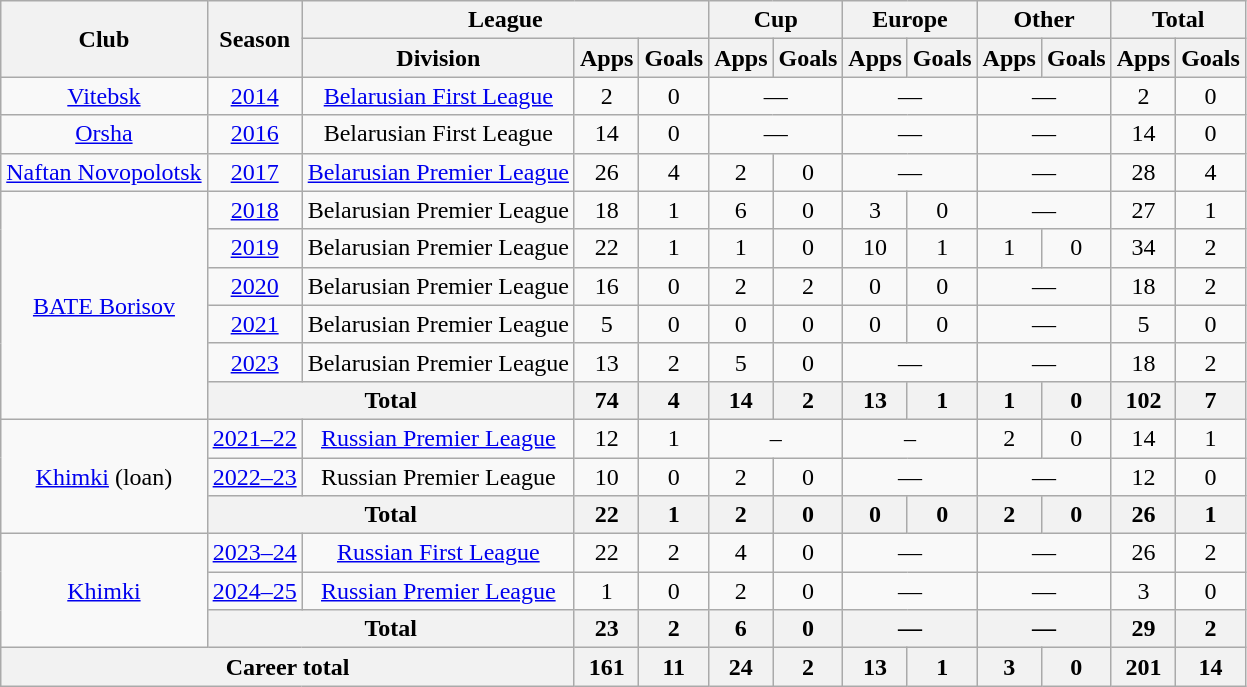<table class="wikitable" style="text-align: center;">
<tr>
<th rowspan="2">Club</th>
<th rowspan="2">Season</th>
<th colspan="3">League</th>
<th colspan="2">Cup</th>
<th colspan="2">Europe</th>
<th colspan="2">Other</th>
<th colspan="2">Total</th>
</tr>
<tr>
<th>Division</th>
<th>Apps</th>
<th>Goals</th>
<th>Apps</th>
<th>Goals</th>
<th>Apps</th>
<th>Goals</th>
<th>Apps</th>
<th>Goals</th>
<th>Apps</th>
<th>Goals</th>
</tr>
<tr>
<td><a href='#'>Vitebsk</a></td>
<td><a href='#'>2014</a></td>
<td><a href='#'>Belarusian First League</a></td>
<td>2</td>
<td>0</td>
<td colspan="2">—</td>
<td colspan="2">—</td>
<td colspan="2">—</td>
<td>2</td>
<td>0</td>
</tr>
<tr>
<td><a href='#'>Orsha</a></td>
<td><a href='#'>2016</a></td>
<td>Belarusian First League</td>
<td>14</td>
<td>0</td>
<td colspan="2">—</td>
<td colspan="2">—</td>
<td colspan="2">—</td>
<td>14</td>
<td>0</td>
</tr>
<tr>
<td><a href='#'>Naftan Novopolotsk</a></td>
<td><a href='#'>2017</a></td>
<td><a href='#'>Belarusian Premier League</a></td>
<td>26</td>
<td>4</td>
<td>2</td>
<td>0</td>
<td colspan="2">—</td>
<td colspan="2">—</td>
<td>28</td>
<td>4</td>
</tr>
<tr>
<td rowspan="6"><a href='#'>BATE Borisov</a></td>
<td><a href='#'>2018</a></td>
<td>Belarusian Premier League</td>
<td>18</td>
<td>1</td>
<td>6</td>
<td>0</td>
<td>3</td>
<td>0</td>
<td colspan="2">—</td>
<td>27</td>
<td>1</td>
</tr>
<tr>
<td><a href='#'>2019</a></td>
<td>Belarusian Premier League</td>
<td>22</td>
<td>1</td>
<td>1</td>
<td>0</td>
<td>10</td>
<td>1</td>
<td>1</td>
<td>0</td>
<td>34</td>
<td>2</td>
</tr>
<tr>
<td><a href='#'>2020</a></td>
<td>Belarusian Premier League</td>
<td>16</td>
<td>0</td>
<td>2</td>
<td>2</td>
<td>0</td>
<td>0</td>
<td colspan="2">—</td>
<td>18</td>
<td>2</td>
</tr>
<tr>
<td><a href='#'>2021</a></td>
<td>Belarusian Premier League</td>
<td>5</td>
<td>0</td>
<td>0</td>
<td>0</td>
<td>0</td>
<td>0</td>
<td colspan="2">—</td>
<td>5</td>
<td>0</td>
</tr>
<tr>
<td><a href='#'>2023</a></td>
<td>Belarusian Premier League</td>
<td>13</td>
<td>2</td>
<td>5</td>
<td>0</td>
<td colspan="2">—</td>
<td colspan="2">—</td>
<td>18</td>
<td>2</td>
</tr>
<tr>
<th colspan=2>Total</th>
<th>74</th>
<th>4</th>
<th>14</th>
<th>2</th>
<th>13</th>
<th>1</th>
<th>1</th>
<th>0</th>
<th>102</th>
<th>7</th>
</tr>
<tr>
<td rowspan="3"><a href='#'>Khimki</a> (loan)</td>
<td><a href='#'>2021–22</a></td>
<td><a href='#'>Russian Premier League</a></td>
<td>12</td>
<td>1</td>
<td colspan=2>–</td>
<td colspan=2>–</td>
<td>2</td>
<td>0</td>
<td>14</td>
<td>1</td>
</tr>
<tr>
<td><a href='#'>2022–23</a></td>
<td>Russian Premier League</td>
<td>10</td>
<td>0</td>
<td>2</td>
<td>0</td>
<td colspan="2">—</td>
<td colspan="2">—</td>
<td>12</td>
<td>0</td>
</tr>
<tr>
<th colspan=2>Total</th>
<th>22</th>
<th>1</th>
<th>2</th>
<th>0</th>
<th>0</th>
<th>0</th>
<th>2</th>
<th>0</th>
<th>26</th>
<th>1</th>
</tr>
<tr>
<td rowspan="3"><a href='#'>Khimki</a></td>
<td><a href='#'>2023–24</a></td>
<td><a href='#'>Russian First League</a></td>
<td>22</td>
<td>2</td>
<td>4</td>
<td>0</td>
<td colspan="2">—</td>
<td colspan="2">—</td>
<td>26</td>
<td>2</td>
</tr>
<tr>
<td><a href='#'>2024–25</a></td>
<td><a href='#'>Russian Premier League</a></td>
<td>1</td>
<td>0</td>
<td>2</td>
<td>0</td>
<td colspan="2">—</td>
<td colspan="2">—</td>
<td>3</td>
<td>0</td>
</tr>
<tr>
<th colspan="2">Total</th>
<th>23</th>
<th>2</th>
<th>6</th>
<th>0</th>
<th colspan="2">—</th>
<th colspan="2">—</th>
<th>29</th>
<th>2</th>
</tr>
<tr>
<th colspan="3">Career total</th>
<th>161</th>
<th>11</th>
<th>24</th>
<th>2</th>
<th>13</th>
<th>1</th>
<th>3</th>
<th>0</th>
<th>201</th>
<th>14</th>
</tr>
</table>
